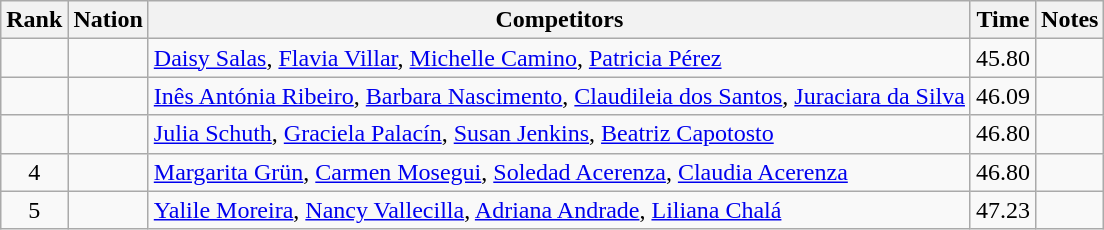<table class="wikitable sortable" style="text-align:center">
<tr>
<th>Rank</th>
<th>Nation</th>
<th>Competitors</th>
<th>Time</th>
<th>Notes</th>
</tr>
<tr>
<td></td>
<td align=left></td>
<td align=left><a href='#'>Daisy Salas</a>, <a href='#'>Flavia Villar</a>, <a href='#'>Michelle Camino</a>, <a href='#'>Patricia Pérez</a></td>
<td>45.80</td>
<td></td>
</tr>
<tr>
<td></td>
<td align=left></td>
<td align=left><a href='#'>Inês Antónia Ribeiro</a>, <a href='#'>Barbara Nascimento</a>, <a href='#'>Claudileia dos Santos</a>, <a href='#'>Juraciara da Silva</a></td>
<td>46.09</td>
<td></td>
</tr>
<tr>
<td></td>
<td align=left></td>
<td align=left><a href='#'>Julia Schuth</a>, <a href='#'>Graciela Palacín</a>, <a href='#'>Susan Jenkins</a>, <a href='#'>Beatriz Capotosto</a></td>
<td>46.80</td>
<td></td>
</tr>
<tr>
<td>4</td>
<td align=left></td>
<td align=left><a href='#'>Margarita Grün</a>, <a href='#'>Carmen Mosegui</a>, <a href='#'>Soledad Acerenza</a>, <a href='#'>Claudia Acerenza</a></td>
<td>46.80</td>
<td></td>
</tr>
<tr>
<td>5</td>
<td align=left></td>
<td align=left><a href='#'>Yalile Moreira</a>, <a href='#'>Nancy Vallecilla</a>, <a href='#'>Adriana Andrade</a>, <a href='#'>Liliana Chalá</a></td>
<td>47.23</td>
<td></td>
</tr>
</table>
